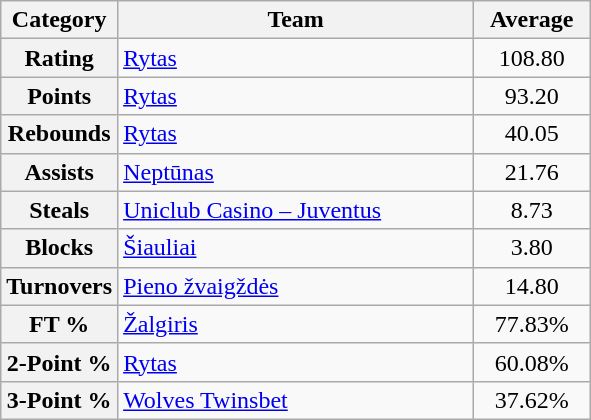<table class="wikitable">
<tr>
<th>Category</th>
<th width=230>Team</th>
<th width=70>Average</th>
</tr>
<tr>
<th>Rating</th>
<td><a href='#'>Rytas</a></td>
<td style="text-align: center;">108.80</td>
</tr>
<tr>
<th>Points</th>
<td><a href='#'>Rytas</a></td>
<td style="text-align: center;">93.20</td>
</tr>
<tr>
<th>Rebounds</th>
<td><a href='#'>Rytas</a></td>
<td style="text-align: center;">40.05</td>
</tr>
<tr>
<th>Assists</th>
<td><a href='#'>Neptūnas</a></td>
<td style="text-align: center;">21.76</td>
</tr>
<tr>
<th>Steals</th>
<td><a href='#'>Uniclub Casino – Juventus</a></td>
<td style="text-align: center;">8.73</td>
</tr>
<tr>
<th>Blocks</th>
<td><a href='#'>Šiauliai</a></td>
<td style="text-align: center;">3.80</td>
</tr>
<tr>
<th>Turnovers</th>
<td><a href='#'>Pieno žvaigždės</a></td>
<td style="text-align: center;">14.80</td>
</tr>
<tr>
<th>FT %</th>
<td><a href='#'>Žalgiris</a></td>
<td style="text-align: center;">77.83%</td>
</tr>
<tr>
<th>2-Point %</th>
<td><a href='#'>Rytas</a></td>
<td style="text-align: center;">60.08%</td>
</tr>
<tr>
<th>3-Point %</th>
<td><a href='#'>Wolves Twinsbet</a></td>
<td style="text-align: center;">37.62%</td>
</tr>
</table>
